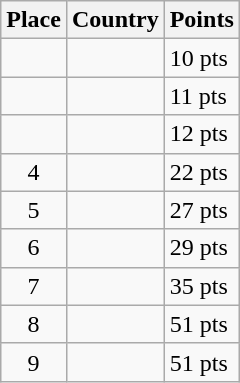<table class=wikitable>
<tr>
<th>Place</th>
<th>Country</th>
<th>Points</th>
</tr>
<tr>
<td align=center></td>
<td></td>
<td>10 pts</td>
</tr>
<tr>
<td align=center></td>
<td></td>
<td>11 pts</td>
</tr>
<tr>
<td align=center></td>
<td></td>
<td>12 pts</td>
</tr>
<tr>
<td align=center>4</td>
<td></td>
<td>22 pts</td>
</tr>
<tr>
<td align=center>5</td>
<td></td>
<td>27 pts</td>
</tr>
<tr>
<td align=center>6</td>
<td></td>
<td>29 pts</td>
</tr>
<tr>
<td align=center>7</td>
<td></td>
<td>35 pts</td>
</tr>
<tr>
<td align=center>8</td>
<td></td>
<td>51 pts</td>
</tr>
<tr>
<td align=center>9</td>
<td></td>
<td>51 pts</td>
</tr>
</table>
